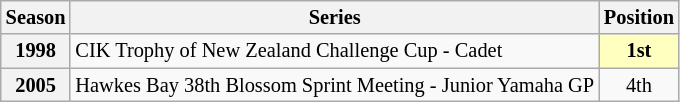<table class="wikitable" style="font-size: 85%; text-align:center">
<tr>
<th>Season</th>
<th>Series</th>
<th>Position</th>
</tr>
<tr>
<th>1998</th>
<td align="left">CIK Trophy of New Zealand Challenge Cup - Cadet</td>
<td style="background:#FFFFBF;"><strong>1st</strong></td>
</tr>
<tr>
<th>2005</th>
<td align="left">Hawkes Bay 38th Blossom Sprint Meeting - Junior Yamaha GP</td>
<td>4th</td>
</tr>
</table>
